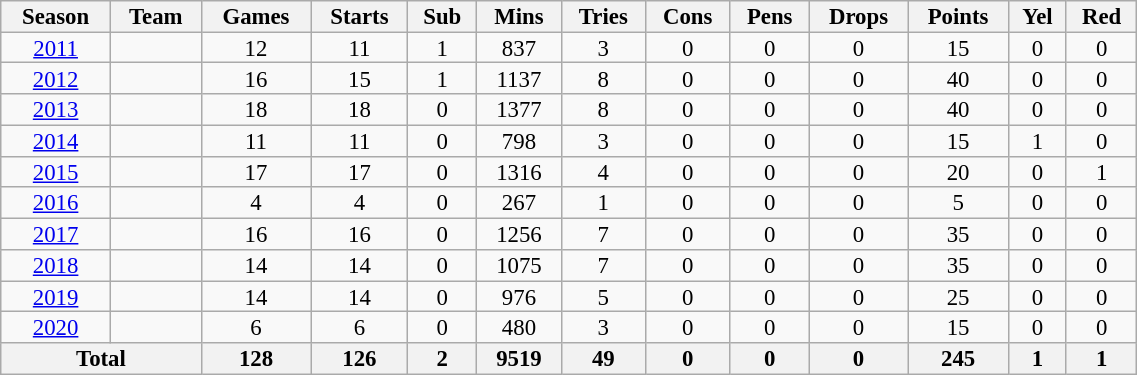<table class="wikitable" style="text-align:center; line-height:90%; font-size:95%; width:60%;">
<tr>
<th>Season</th>
<th>Team</th>
<th>Games</th>
<th>Starts</th>
<th>Sub</th>
<th>Mins</th>
<th>Tries</th>
<th>Cons</th>
<th>Pens</th>
<th>Drops</th>
<th>Points</th>
<th>Yel</th>
<th>Red</th>
</tr>
<tr>
<td><a href='#'>2011</a></td>
<td></td>
<td>12</td>
<td>11</td>
<td>1</td>
<td>837</td>
<td>3</td>
<td>0</td>
<td>0</td>
<td>0</td>
<td>15</td>
<td>0</td>
<td>0</td>
</tr>
<tr>
<td><a href='#'>2012</a></td>
<td></td>
<td>16</td>
<td>15</td>
<td>1</td>
<td>1137</td>
<td>8</td>
<td>0</td>
<td>0</td>
<td>0</td>
<td>40</td>
<td>0</td>
<td>0</td>
</tr>
<tr>
<td><a href='#'>2013</a></td>
<td></td>
<td>18</td>
<td>18</td>
<td>0</td>
<td>1377</td>
<td>8</td>
<td>0</td>
<td>0</td>
<td>0</td>
<td>40</td>
<td>0</td>
<td>0</td>
</tr>
<tr>
<td><a href='#'>2014</a></td>
<td></td>
<td>11</td>
<td>11</td>
<td>0</td>
<td>798</td>
<td>3</td>
<td>0</td>
<td>0</td>
<td>0</td>
<td>15</td>
<td>1</td>
<td>0</td>
</tr>
<tr>
<td><a href='#'>2015</a></td>
<td></td>
<td>17</td>
<td>17</td>
<td>0</td>
<td>1316</td>
<td>4</td>
<td>0</td>
<td>0</td>
<td>0</td>
<td>20</td>
<td>0</td>
<td>1</td>
</tr>
<tr>
<td><a href='#'>2016</a></td>
<td></td>
<td>4</td>
<td>4</td>
<td>0</td>
<td>267</td>
<td>1</td>
<td>0</td>
<td>0</td>
<td>0</td>
<td>5</td>
<td>0</td>
<td>0</td>
</tr>
<tr>
<td><a href='#'>2017</a></td>
<td></td>
<td>16</td>
<td>16</td>
<td>0</td>
<td>1256</td>
<td>7</td>
<td>0</td>
<td>0</td>
<td>0</td>
<td>35</td>
<td>0</td>
<td>0</td>
</tr>
<tr>
<td><a href='#'>2018</a></td>
<td></td>
<td>14</td>
<td>14</td>
<td>0</td>
<td>1075</td>
<td>7</td>
<td>0</td>
<td>0</td>
<td>0</td>
<td>35</td>
<td>0</td>
<td>0</td>
</tr>
<tr>
<td><a href='#'>2019</a></td>
<td></td>
<td>14</td>
<td>14</td>
<td>0</td>
<td>976</td>
<td>5</td>
<td>0</td>
<td>0</td>
<td>0</td>
<td>25</td>
<td>0</td>
<td>0</td>
</tr>
<tr>
<td><a href='#'>2020</a></td>
<td></td>
<td>6</td>
<td>6</td>
<td>0</td>
<td>480</td>
<td>3</td>
<td>0</td>
<td>0</td>
<td>0</td>
<td>15</td>
<td>0</td>
<td>0</td>
</tr>
<tr>
<th colspan="2">Total</th>
<th>128</th>
<th>126</th>
<th>2</th>
<th>9519</th>
<th>49</th>
<th>0</th>
<th>0</th>
<th>0</th>
<th>245</th>
<th>1</th>
<th>1</th>
</tr>
</table>
